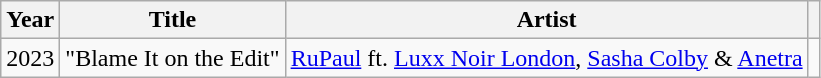<table class="wikitable">
<tr>
<th>Year</th>
<th>Title</th>
<th>Artist</th>
<th></th>
</tr>
<tr>
<td>2023</td>
<td>"Blame It on the Edit"</td>
<td><a href='#'>RuPaul</a> ft. <a href='#'>Luxx Noir London</a>, <a href='#'>Sasha Colby</a> & <a href='#'>Anetra</a></td>
<td style="text-align: center;"><br></td>
</tr>
</table>
